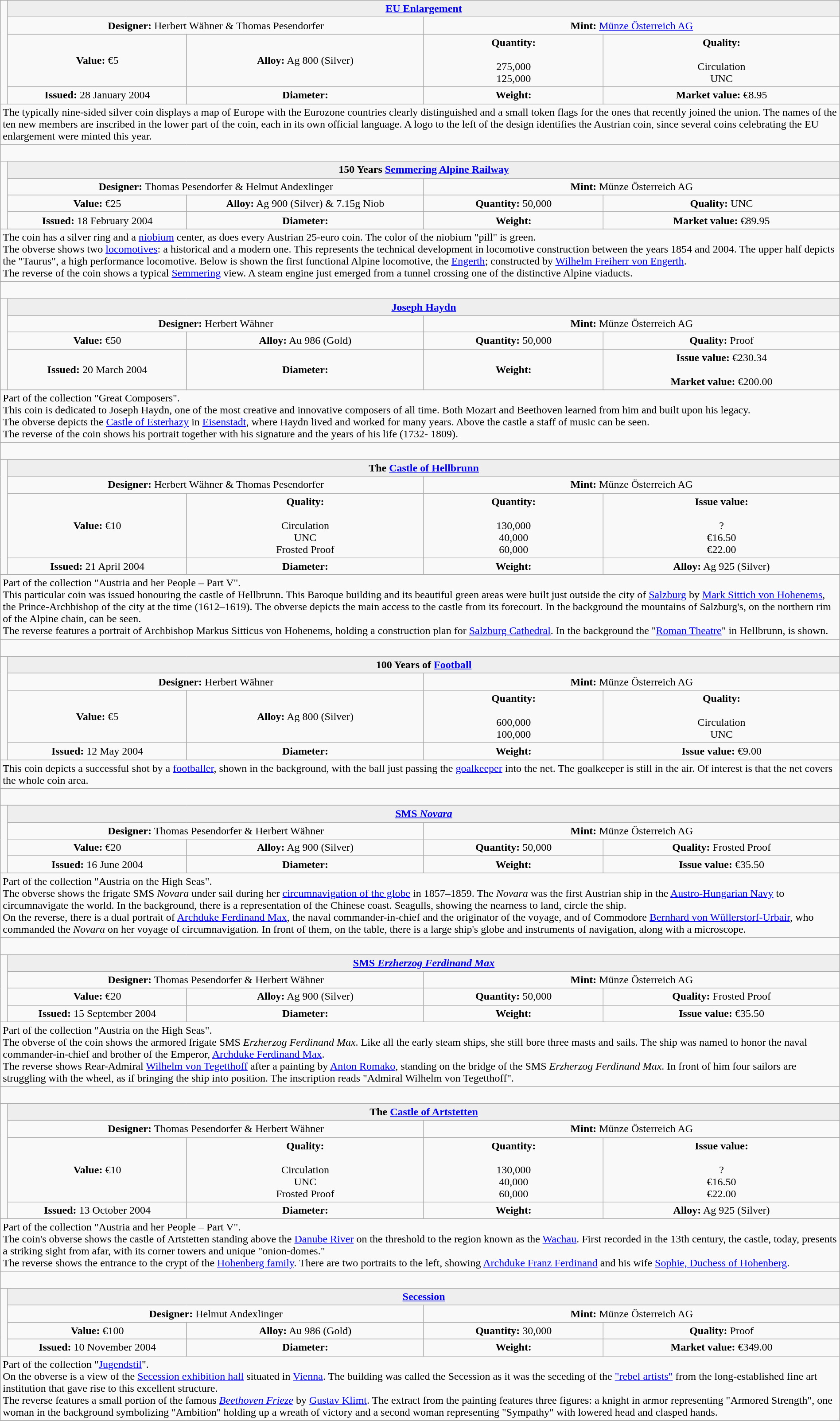<table class="wikitable" width="100%">
<tr>
<td rowspan=4 width="330px" nowrap align=center> </td>
<th colspan="4" align=center style="background:#eeeeee;"><a href='#'>EU Enlargement</a></th>
</tr>
<tr>
<td colspan="2" width="50%" align=center><strong>Designer:</strong> Herbert Wähner & Thomas Pesendorfer</td>
<td colspan="2" width="50%" align=center><strong>Mint:</strong> <a href='#'>Münze Österreich AG</a></td>
</tr>
<tr>
<td align=center><strong>Value:</strong> €5</td>
<td align=center><strong>Alloy:</strong> Ag 800 (Silver)</td>
<td align=center><strong>Quantity:</strong><br><br>275,000<br>
125,000</td>
<td align=center><strong>Quality:</strong><br><br>Circulation<br>
UNC</td>
</tr>
<tr>
<td align=center><strong>Issued:</strong> 28 January 2004</td>
<td align=center><strong>Diameter:</strong> </td>
<td align=center><strong>Weight:</strong> </td>
<td align=center><strong>Market value:</strong> €8.95</td>
</tr>
<tr>
<td colspan="5" align=left>The typically nine-sided silver coin displays a map of Europe with the Eurozone countries clearly distinguished and a small token flags for the ones that recently joined the union. The names of the ten new members are inscribed in the lower part of the coin, each in its own official language. A logo to the left of the design identifies the Austrian coin, since several coins celebrating the EU enlargement were minted this year.</td>
</tr>
<tr>
<td colspan="5"> </td>
</tr>
<tr>
<td rowspan=4 width="330px" nowrap align=center> </td>
<th colspan="4" align=center style="background:#eeeeee;">150 Years <a href='#'>Semmering Alpine Railway</a></th>
</tr>
<tr>
<td colspan="2" width="50%" align=center><strong>Designer:</strong> Thomas Pesendorfer & Helmut Andexlinger</td>
<td colspan="2" width="50%" align=center><strong>Mint:</strong> Münze Österreich AG</td>
</tr>
<tr>
<td align=center><strong>Value:</strong> €25</td>
<td align=center><strong>Alloy:</strong> Ag 900 (Silver) & 7.15g Niob</td>
<td align=center><strong>Quantity:</strong> 50,000</td>
<td align=center><strong>Quality:</strong> UNC</td>
</tr>
<tr>
<td align=center><strong>Issued:</strong> 18 February 2004</td>
<td align=center><strong>Diameter:</strong> </td>
<td align=center><strong>Weight:</strong> </td>
<td align=center><strong>Market value:</strong> €89.95</td>
</tr>
<tr>
<td colspan="5" align=left>The coin has a silver ring and a <a href='#'>niobium</a> center, as does every Austrian 25-euro coin. The color of the niobium "pill" is green.<br>The obverse shows two <a href='#'>locomotives</a>: a historical and a modern one. This represents the technical development in locomotive construction between the years 1854 and 2004. The upper half depicts the "Taurus", a high performance locomotive. Below is shown the first functional Alpine locomotive, the <a href='#'>Engerth</a>; constructed by <a href='#'>Wilhelm Freiherr von Engerth</a>.<br>The reverse of the coin shows a typical <a href='#'>Semmering</a> view. A steam engine just emerged from a tunnel crossing one of the distinctive Alpine viaducts.</td>
</tr>
<tr>
<td colspan="5"> </td>
</tr>
<tr>
<td rowspan=4 width="330px" nowrap align=center> </td>
<th colspan="4" align=center style="background:#eeeeee;"><a href='#'>Joseph Haydn</a></th>
</tr>
<tr>
<td colspan="2" width="50%" align=center><strong>Designer:</strong> Herbert Wähner</td>
<td colspan="2" width="50%" align=center><strong>Mint:</strong> Münze Österreich AG</td>
</tr>
<tr>
<td align=center><strong>Value:</strong> €50</td>
<td align=center><strong>Alloy:</strong> Au 986 (Gold)</td>
<td align=center><strong>Quantity:</strong> 50,000</td>
<td align=center><strong>Quality:</strong> Proof</td>
</tr>
<tr>
<td align=center><strong>Issued:</strong> 20 March 2004</td>
<td align=center><strong>Diameter:</strong> </td>
<td align=center><strong>Weight:</strong> </td>
<td align=center><strong>Issue value:</strong> €230.34<br><br><strong>Market value:</strong> €200.00</td>
</tr>
<tr>
<td colspan="5" align=left>Part of the collection "Great Composers".<br>This coin is dedicated to Joseph Haydn, one of the most creative and innovative composers of all time. Both Mozart and Beethoven learned from him and built upon his legacy.<br>The obverse depicts the <a href='#'>Castle of Esterhazy</a> in <a href='#'>Eisenstadt</a>, where Haydn lived and worked for many years. Above the castle a staff of music can be seen.<br>The reverse of the coin shows his portrait together with his signature and the years of his life (1732- 1809).</td>
</tr>
<tr>
<td colspan="5"> </td>
</tr>
<tr>
<td rowspan=4 width="330px" nowrap align=center> </td>
<th colspan="4" align=center style="background:#eeeeee;">The <a href='#'>Castle of Hellbrunn</a></th>
</tr>
<tr>
<td colspan="2" width="50%" align=center><strong>Designer:</strong> Herbert Wähner & Thomas Pesendorfer</td>
<td colspan="2" width="50%" align=center><strong>Mint:</strong> Münze Österreich AG</td>
</tr>
<tr>
<td align=center><strong>Value:</strong> €10</td>
<td align=center><strong>Quality:</strong><br><br>Circulation<br>
UNC<br>
Frosted Proof</td>
<td align=center><strong>Quantity:</strong><br><br>130,000<br>
40,000<br>
60,000</td>
<td align=center><strong>Issue value:</strong><br><br>?<br>
€16.50<br>
€22.00</td>
</tr>
<tr>
<td align=center><strong>Issued:</strong> 21 April 2004</td>
<td align=center><strong>Diameter:</strong> </td>
<td align=center><strong>Weight:</strong> </td>
<td align=center><strong>Alloy:</strong> Ag 925 (Silver)</td>
</tr>
<tr>
<td colspan="5" align=left>Part of the collection "Austria and her People – Part V".<br>This particular coin was issued honouring the castle of Hellbrunn. This Baroque building and its beautiful green areas were built just outside the city of <a href='#'>Salzburg</a> by <a href='#'>Mark Sittich von Hohenems</a>, the Prince-Archbishop of the city at the time (1612–1619). The obverse depicts the main access to the castle from its forecourt. In the background the mountains of Salzburg's, on the northern rim of the Alpine chain, can be seen.<br>The reverse features a portrait of Archbishop Markus Sitticus von Hohenems, holding a construction plan for <a href='#'>Salzburg Cathedral</a>. In the background the "<a href='#'>Roman Theatre</a>" in Hellbrunn, is shown.</td>
</tr>
<tr>
<td colspan="5"> </td>
</tr>
<tr>
<td rowspan=4 width="330px" nowrap align=center> </td>
<th colspan="4" align=center style="background:#eeeeee;">100 Years of <a href='#'>Football</a></th>
</tr>
<tr>
<td colspan="2" width="50%" align=center><strong>Designer:</strong> Herbert Wähner</td>
<td colspan="2" width="50%" align=center><strong>Mint:</strong> Münze Österreich AG</td>
</tr>
<tr>
<td align=center><strong>Value:</strong> €5</td>
<td align=center><strong>Alloy:</strong> Ag 800 (Silver)</td>
<td align=center><strong>Quantity:</strong><br><br>600,000<br>
100,000</td>
<td align=center><strong>Quality:</strong><br><br>Circulation<br>
UNC</td>
</tr>
<tr>
<td align=center><strong>Issued:</strong> 12 May 2004</td>
<td align=center><strong>Diameter:</strong> </td>
<td align=center><strong>Weight:</strong> </td>
<td align=center><strong>Issue value:</strong> €9.00</td>
</tr>
<tr>
<td colspan="5" align=left>This coin depicts a successful shot by a <a href='#'>footballer</a>, shown in the background, with the ball just passing the <a href='#'>goalkeeper</a> into the net. The goalkeeper is still in the air. Of interest is that the net covers the whole coin area.</td>
</tr>
<tr>
<td colspan="5"> </td>
</tr>
<tr>
<td rowspan=4 width="330px" nowrap align=center> </td>
<th colspan="4" align=center style="background:#eeeeee;"><a href='#'>SMS <em>Novara</em></a></th>
</tr>
<tr>
<td colspan="2" width="50%" align=center><strong>Designer:</strong> Thomas Pesendorfer & Herbert Wähner</td>
<td colspan="2" width="50%" align=center><strong>Mint:</strong> Münze Österreich AG</td>
</tr>
<tr>
<td align=center><strong>Value:</strong> €20</td>
<td align=center><strong>Alloy:</strong> Ag 900 (Silver)</td>
<td align=center><strong>Quantity:</strong> 50,000</td>
<td align=center><strong>Quality:</strong> Frosted Proof</td>
</tr>
<tr>
<td align=center><strong>Issued:</strong> 16 June 2004</td>
<td align=center><strong>Diameter:</strong> </td>
<td align=center><strong>Weight:</strong> </td>
<td align=center><strong>Issue value:</strong> €35.50</td>
</tr>
<tr>
<td colspan="5" align=left>Part of the collection "Austria on the High Seas".<br>The obverse shows the frigate SMS <em>Novara</em> under sail during her <a href='#'>circumnavigation of the globe</a> in 1857–1859. The <em>Novara</em> was the first Austrian ship in the <a href='#'>Austro-Hungarian Navy</a> to circumnavigate the world. In the background, there is a representation of the Chinese coast. Seagulls, showing the nearness to land, circle the ship.<br>On the reverse, there is a dual portrait of <a href='#'>Archduke Ferdinand Max</a>, the naval commander-in-chief and the originator of the voyage, and of Commodore <a href='#'>Bernhard von Wüllerstorf-Urbair</a>, who commanded the <em>Novara</em> on her voyage of circumnavigation. In front of them, on the table, there is a large ship's globe and instruments of navigation, along with a microscope.</td>
</tr>
<tr>
<td colspan="5"> </td>
</tr>
<tr>
<td rowspan=4 width="330px" nowrap align=center> </td>
<th colspan="4" align=center style="background:#eeeeee;"><a href='#'>SMS <em>Erzherzog Ferdinand Max</em></a></th>
</tr>
<tr>
<td colspan="2" width="50%" align=center><strong>Designer:</strong> Thomas Pesendorfer & Herbert Wähner</td>
<td colspan="2" width="50%" align=center><strong>Mint:</strong> Münze Österreich AG</td>
</tr>
<tr>
<td align=center><strong>Value:</strong> €20</td>
<td align=center><strong>Alloy:</strong> Ag 900 (Silver)</td>
<td align=center><strong>Quantity:</strong> 50,000</td>
<td align=center><strong>Quality:</strong> Frosted Proof</td>
</tr>
<tr>
<td align=center><strong>Issued:</strong> 15 September 2004</td>
<td align=center><strong>Diameter:</strong> </td>
<td align=center><strong>Weight:</strong> </td>
<td align=center><strong>Issue value:</strong> €35.50</td>
</tr>
<tr>
<td colspan="5" align=left>Part of the collection "Austria on the High Seas".<br>The obverse of the coin shows the armored frigate SMS <em>Erzherzog Ferdinand Max</em>. Like all the early steam ships, she still bore three masts and sails. The ship was named to honor the naval commander-in-chief and brother of the Emperor, <a href='#'>Archduke Ferdinand Max</a>.<br>The reverse shows Rear-Admiral <a href='#'>Wilhelm von Tegetthoff</a> after a painting by <a href='#'>Anton Romako</a>, standing on the bridge of the SMS <em>Erzherzog Ferdinand Max</em>. In front of him four sailors are struggling with the wheel, as if bringing the ship into position. The inscription reads "Admiral Wilhelm von Tegetthoff".</td>
</tr>
<tr>
<td colspan="5"> </td>
</tr>
<tr>
<td rowspan=4 width="330px" nowrap align=center> </td>
<th colspan="4" align=center style="background:#eeeeee;">The <a href='#'>Castle of Artstetten</a></th>
</tr>
<tr>
<td colspan="2" width="50%" align=center><strong>Designer:</strong> Thomas Pesendorfer & Herbert Wähner</td>
<td colspan="2" width="50%" align=center><strong>Mint:</strong> Münze Österreich AG</td>
</tr>
<tr>
<td align=center><strong>Value:</strong> €10</td>
<td align=center><strong>Quality:</strong><br><br>Circulation<br>
UNC<br>
Frosted Proof</td>
<td align=center><strong>Quantity:</strong><br><br>130,000<br>
40,000<br>
60,000</td>
<td align=center><strong>Issue value:</strong><br><br>?<br>
€16.50<br>
€22.00</td>
</tr>
<tr>
<td align=center><strong>Issued:</strong> 13 October 2004</td>
<td align=center><strong>Diameter:</strong> </td>
<td align=center><strong>Weight:</strong> </td>
<td align=center><strong>Alloy:</strong> Ag 925 (Silver)</td>
</tr>
<tr>
<td colspan="5" align=left>Part of the collection "Austria and her People – Part V".<br>The coin's obverse shows the castle of Artstetten standing above the <a href='#'>Danube River</a> on the threshold to the region known as the <a href='#'>Wachau</a>. First recorded in the 13th century, the castle, today, presents a striking sight from afar, with its corner towers and unique "onion-domes."<br>The reverse shows the entrance to the crypt of the <a href='#'>Hohenberg family</a>. There are two portraits to the left, showing <a href='#'>Archduke Franz Ferdinand</a> and his wife <a href='#'>Sophie, Duchess of Hohenberg</a>.</td>
</tr>
<tr>
<td colspan="5"> </td>
</tr>
<tr>
<td rowspan=4 width="330px" nowrap align=center> </td>
<th colspan="4" align=center style="background:#eeeeee;"><a href='#'>Secession</a></th>
</tr>
<tr>
<td colspan="2" width="50%" align=center><strong>Designer:</strong> Helmut Andexlinger</td>
<td colspan="2" width="50%" align=center><strong>Mint:</strong> Münze Österreich AG</td>
</tr>
<tr>
<td align=center><strong>Value:</strong> €100</td>
<td align=center><strong>Alloy:</strong> Au 986 (Gold)</td>
<td align=center><strong>Quantity:</strong> 30,000</td>
<td align=center><strong>Quality:</strong> Proof</td>
</tr>
<tr>
<td align=center><strong>Issued:</strong> 10 November 2004</td>
<td align=center><strong>Diameter:</strong> </td>
<td align=center><strong>Weight:</strong> </td>
<td align=center><strong>Market value:</strong> €349.00</td>
</tr>
<tr>
<td colspan="5" align=left>Part of the collection "<a href='#'>Jugendstil</a>".<br>On the obverse is a view of the <a href='#'>Secession exhibition hall</a> situated in <a href='#'>Vienna</a>. The building was called the Secession as it was the seceding of the <a href='#'>"rebel artists"</a> from the long-established fine art institution that gave rise to this excellent structure.<br>The reverse features a small portion of the famous <em><a href='#'>Beethoven Frieze</a></em> by <a href='#'>Gustav Klimt</a>. The extract from the painting features three figures: a knight in armor representing "Armored Strength", one woman in the background symbolizing "Ambition" holding up a wreath of victory and a second woman representing "Sympathy" with lowered head and clasped hands.</td>
</tr>
<tr>
</tr>
</table>
